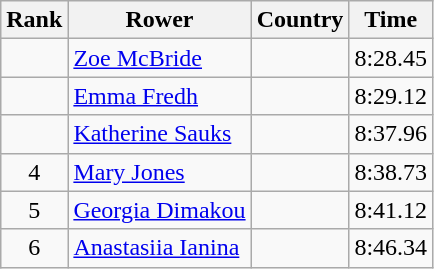<table class="wikitable" style="text-align:center">
<tr>
<th>Rank</th>
<th>Rower</th>
<th>Country</th>
<th>Time</th>
</tr>
<tr>
<td></td>
<td align="left"><a href='#'>Zoe McBride</a></td>
<td align="left"></td>
<td>8:28.45</td>
</tr>
<tr>
<td></td>
<td align="left"><a href='#'>Emma Fredh</a></td>
<td align="left"></td>
<td>8:29.12</td>
</tr>
<tr>
<td></td>
<td align="left"><a href='#'>Katherine Sauks</a></td>
<td align="left"></td>
<td>8:37.96</td>
</tr>
<tr>
<td>4</td>
<td align="left"><a href='#'>Mary Jones</a></td>
<td align="left"></td>
<td>8:38.73</td>
</tr>
<tr>
<td>5</td>
<td align="left"><a href='#'>Georgia Dimakou</a></td>
<td align="left"></td>
<td>8:41.12</td>
</tr>
<tr>
<td>6</td>
<td align="left"><a href='#'>Anastasiia Ianina</a></td>
<td align="left"></td>
<td>8:46.34</td>
</tr>
</table>
